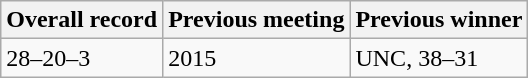<table class="wikitable" style="text-a:center">
<tr>
<th>Overall record</th>
<th>Previous meeting</th>
<th>Previous winner</th>
</tr>
<tr>
<td>28–20–3</td>
<td>2015</td>
<td>UNC, 38–31</td>
</tr>
</table>
